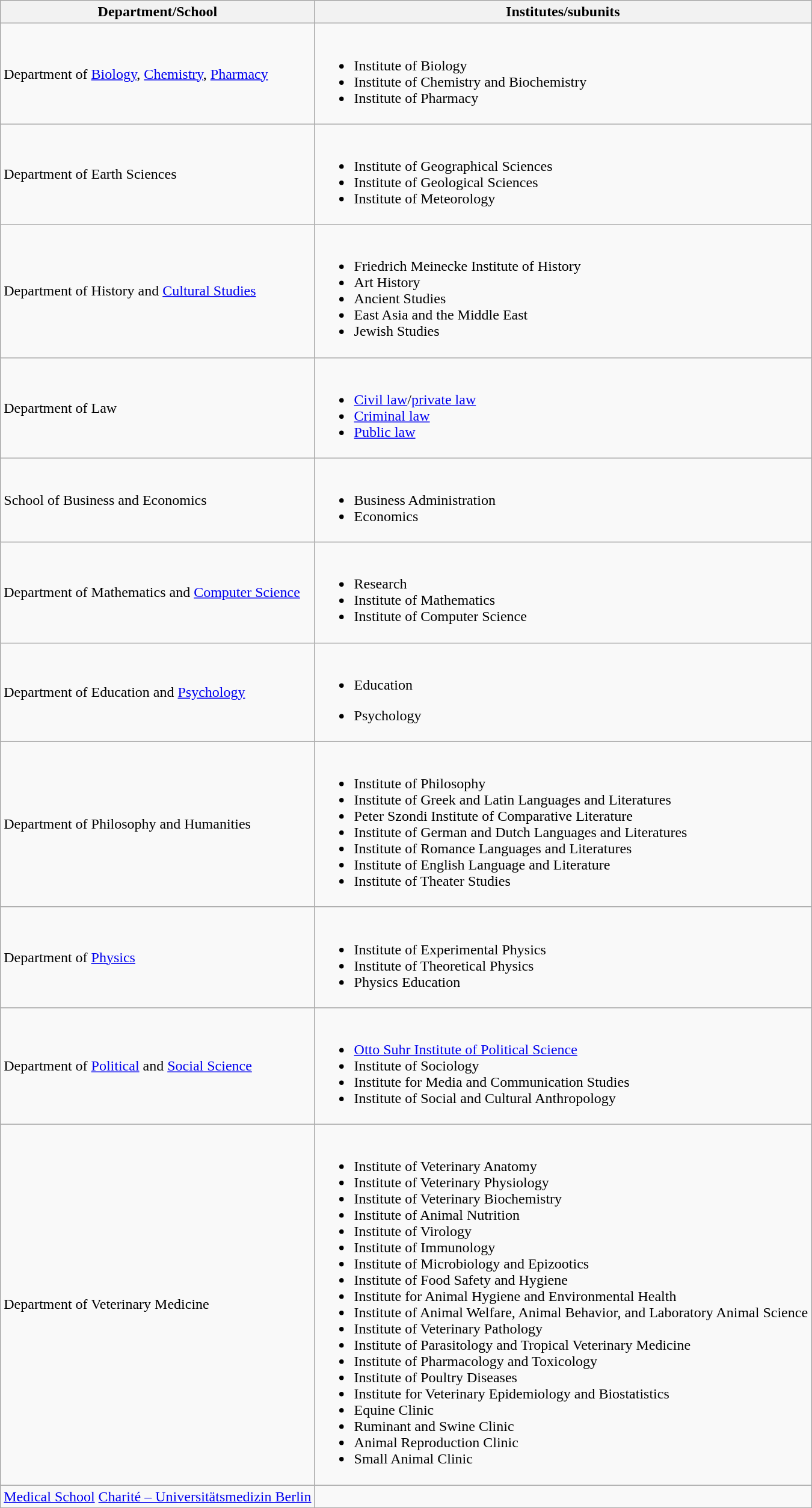<table class="wikitable">
<tr>
<th>Department/School</th>
<th>Institutes/subunits</th>
</tr>
<tr>
<td>Department of <a href='#'>Biology</a>, <a href='#'>Chemistry</a>, <a href='#'>Pharmacy</a></td>
<td><br><ul><li>Institute of Biology</li><li>Institute of Chemistry and Biochemistry</li><li>Institute of Pharmacy</li></ul></td>
</tr>
<tr>
<td>Department of Earth Sciences</td>
<td><br><ul><li>Institute of Geographical Sciences</li><li>Institute of Geological Sciences</li><li>Institute of Meteorology</li></ul></td>
</tr>
<tr>
<td>Department of History and <a href='#'>Cultural Studies</a></td>
<td><br><ul><li>Friedrich Meinecke Institute of History</li><li>Art History</li><li>Ancient Studies</li><li>East Asia and the Middle East</li><li>Jewish Studies</li></ul></td>
</tr>
<tr>
<td>Department of Law</td>
<td><br><ul><li><a href='#'>Civil law</a>/<a href='#'>private law</a></li><li><a href='#'>Criminal law</a></li><li><a href='#'>Public law</a></li></ul></td>
</tr>
<tr>
<td>School of Business and Economics</td>
<td><br><ul><li>Business Administration</li><li>Economics</li></ul></td>
</tr>
<tr>
<td>Department of Mathematics and <a href='#'>Computer Science</a></td>
<td><br><ul><li>Research</li><li>Institute of Mathematics</li><li>Institute of Computer Science</li></ul></td>
</tr>
<tr>
<td>Department of Education and <a href='#'>Psychology</a></td>
<td><br><ul><li>Education</li></ul><ul><li>Psychology</li></ul></td>
</tr>
<tr>
<td>Department of Philosophy and Humanities</td>
<td><br><ul><li>Institute of Philosophy</li><li>Institute of Greek and Latin Languages and Literatures</li><li>Peter Szondi Institute of Comparative Literature</li><li>Institute of German and Dutch Languages and Literatures</li><li>Institute of Romance Languages and Literatures</li><li>Institute of English Language and Literature</li><li>Institute of Theater Studies</li></ul></td>
</tr>
<tr>
<td>Department of <a href='#'>Physics</a></td>
<td><br><ul><li>Institute of Experimental Physics</li><li>Institute of Theoretical Physics</li><li>Physics Education</li></ul></td>
</tr>
<tr>
<td>Department of <a href='#'>Political</a> and <a href='#'>Social Science</a></td>
<td><br><ul><li><a href='#'>Otto Suhr Institute of Political Science</a></li><li>Institute of Sociology</li><li>Institute for Media and Communication Studies</li><li>Institute of Social and Cultural Anthropology</li></ul></td>
</tr>
<tr>
<td>Department of Veterinary Medicine</td>
<td><br><ul><li>Institute of Veterinary Anatomy</li><li>Institute of Veterinary Physiology</li><li>Institute of Veterinary Biochemistry</li><li>Institute of Animal Nutrition</li><li>Institute of Virology</li><li>Institute of Immunology</li><li>Institute of Microbiology and Epizootics</li><li>Institute of Food Safety and Hygiene</li><li>Institute for Animal Hygiene and Environmental Health</li><li>Institute of Animal Welfare, Animal Behavior, and Laboratory Animal Science</li><li>Institute of Veterinary Pathology</li><li>Institute of Parasitology and Tropical Veterinary Medicine</li><li>Institute of Pharmacology and Toxicology</li><li>Institute of Poultry Diseases</li><li>Institute for Veterinary Epidemiology and Biostatistics</li><li>Equine Clinic</li><li>Ruminant and Swine Clinic</li><li>Animal Reproduction Clinic</li><li>Small Animal Clinic</li></ul></td>
</tr>
<tr>
<td><a href='#'>Medical School</a> <a href='#'>Charité – Universitätsmedizin Berlin</a></td>
<td></td>
</tr>
</table>
